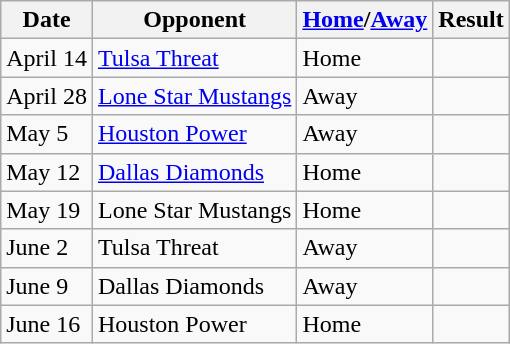<table class="wikitable">
<tr>
<th>Date</th>
<th>Opponent</th>
<th><a href='#'>Home</a>/<a href='#'>Away</a></th>
<th>Result</th>
</tr>
<tr>
<td>April 14</td>
<td><a href='#'>Tulsa Threat</a></td>
<td>Home</td>
<td></td>
</tr>
<tr>
<td>April 28</td>
<td><a href='#'>Lone Star Mustangs</a></td>
<td>Away</td>
<td></td>
</tr>
<tr>
<td>May 5</td>
<td><a href='#'>Houston Power</a></td>
<td>Away</td>
<td></td>
</tr>
<tr>
<td>May 12</td>
<td><a href='#'>Dallas Diamonds</a></td>
<td>Home</td>
<td></td>
</tr>
<tr>
<td>May 19</td>
<td>Lone Star Mustangs</td>
<td>Home</td>
<td></td>
</tr>
<tr>
<td>June 2</td>
<td>Tulsa Threat</td>
<td>Away</td>
<td></td>
</tr>
<tr>
<td>June 9</td>
<td>Dallas Diamonds</td>
<td>Away</td>
<td></td>
</tr>
<tr>
<td>June 16</td>
<td>Houston Power</td>
<td>Home</td>
<td></td>
</tr>
</table>
